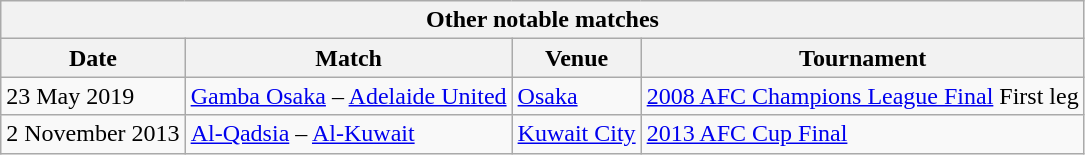<table class="wikitable">
<tr>
<th colspan="4">Other notable matches</th>
</tr>
<tr>
<th>Date</th>
<th>Match</th>
<th>Venue</th>
<th>Tournament</th>
</tr>
<tr>
<td>23 May 2019</td>
<td> <a href='#'>Gamba Osaka</a> – <a href='#'>Adelaide United</a> </td>
<td><a href='#'>Osaka</a></td>
<td><a href='#'>2008 AFC Champions League Final</a> First leg</td>
</tr>
<tr>
<td>2 November 2013</td>
<td> <a href='#'>Al-Qadsia</a>  –  <a href='#'>Al-Kuwait</a> </td>
<td><a href='#'>Kuwait City</a></td>
<td><a href='#'>2013 AFC Cup Final</a></td>
</tr>
</table>
